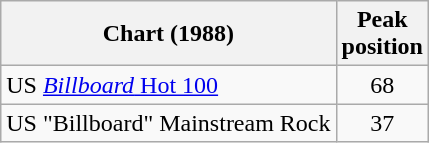<table class="wikitable sortable">
<tr>
<th>Chart (1988)</th>
<th>Peak<br>position</th>
</tr>
<tr>
<td align="left">US <a href='#'><em>Billboard</em> Hot 100</a></td>
<td align="center">68</td>
</tr>
<tr>
<td align="left">US "Billboard" Mainstream Rock</td>
<td style="text-align:center;">37</td>
</tr>
</table>
